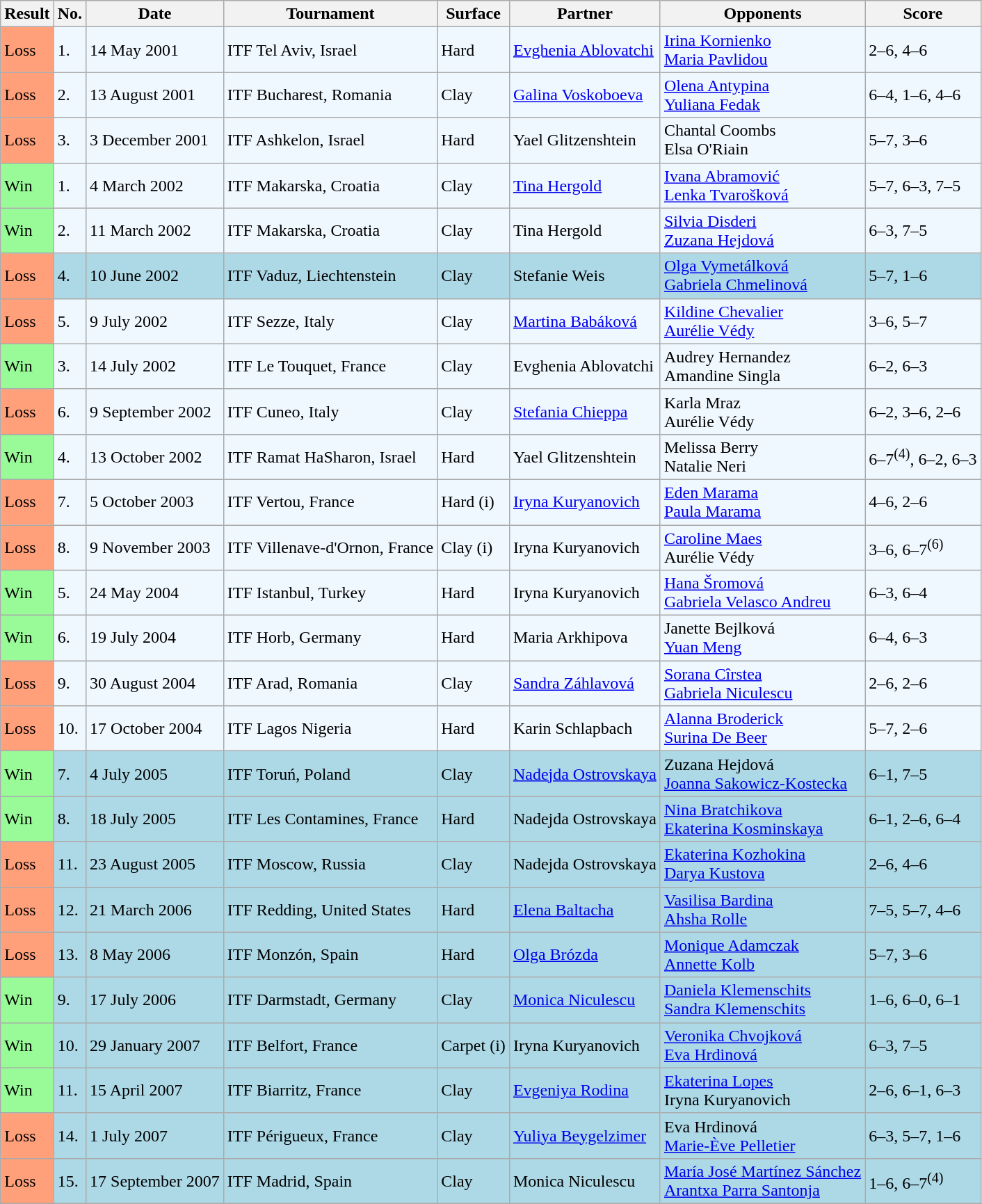<table class="sortable wikitable">
<tr>
<th>Result</th>
<th>No.</th>
<th>Date</th>
<th>Tournament</th>
<th>Surface</th>
<th>Partner</th>
<th>Opponents</th>
<th class="unsortable">Score</th>
</tr>
<tr style="background:#f0f8ff;">
<td style="background:#ffa07a;">Loss</td>
<td>1.</td>
<td>14 May 2001</td>
<td>ITF Tel Aviv, Israel</td>
<td>Hard</td>
<td> <a href='#'>Evghenia Ablovatchi</a></td>
<td> <a href='#'>Irina Kornienko</a> <br>  <a href='#'>Maria Pavlidou</a></td>
<td>2–6, 4–6</td>
</tr>
<tr style="background:#f0f8ff;">
<td style="background:#ffa07a;">Loss</td>
<td>2.</td>
<td>13 August 2001</td>
<td>ITF Bucharest, Romania</td>
<td>Clay</td>
<td> <a href='#'>Galina Voskoboeva</a></td>
<td> <a href='#'>Olena Antypina</a> <br>  <a href='#'>Yuliana Fedak</a></td>
<td>6–4, 1–6, 4–6</td>
</tr>
<tr style="background:#f0f8ff;">
<td style="background:#ffa07a;">Loss</td>
<td>3.</td>
<td>3 December 2001</td>
<td>ITF Ashkelon, Israel</td>
<td>Hard</td>
<td> Yael Glitzenshtein</td>
<td> Chantal Coombs <br>  Elsa O'Riain</td>
<td>5–7, 3–6</td>
</tr>
<tr style="background:#f0f8ff;">
<td style="background:#98fb98;">Win</td>
<td>1.</td>
<td>4 March 2002</td>
<td>ITF Makarska, Croatia</td>
<td>Clay</td>
<td> <a href='#'>Tina Hergold</a></td>
<td> <a href='#'>Ivana Abramović</a> <br>  <a href='#'>Lenka Tvarošková</a></td>
<td>5–7, 6–3, 7–5</td>
</tr>
<tr style="background:#f0f8ff;">
<td style="background:#98fb98;">Win</td>
<td>2.</td>
<td>11 March 2002</td>
<td>ITF Makarska, Croatia</td>
<td>Clay</td>
<td> Tina Hergold</td>
<td> <a href='#'>Silvia Disderi</a> <br>  <a href='#'>Zuzana Hejdová</a></td>
<td>6–3, 7–5</td>
</tr>
<tr style="background:lightblue;">
<td style="background:#ffa07a;">Loss</td>
<td>4.</td>
<td>10 June 2002</td>
<td>ITF Vaduz, Liechtenstein</td>
<td>Clay</td>
<td> Stefanie Weis</td>
<td> <a href='#'>Olga Vymetálková</a> <br>  <a href='#'>Gabriela Chmelinová</a></td>
<td>5–7, 1–6</td>
</tr>
<tr style="background:#f0f8ff;">
<td style="background:#ffa07a;">Loss</td>
<td>5.</td>
<td>9 July 2002</td>
<td>ITF Sezze, Italy</td>
<td>Clay</td>
<td> <a href='#'>Martina Babáková</a></td>
<td> <a href='#'>Kildine Chevalier</a> <br>  <a href='#'>Aurélie Védy</a></td>
<td>3–6, 5–7</td>
</tr>
<tr style="background:#f0f8ff;">
<td style="background:#98fb98;">Win</td>
<td>3.</td>
<td>14 July 2002</td>
<td>ITF Le Touquet, France</td>
<td>Clay</td>
<td> Evghenia Ablovatchi</td>
<td> Audrey Hernandez <br>  Amandine Singla</td>
<td>6–2, 6–3</td>
</tr>
<tr style="background:#f0f8ff;">
<td style="background:#ffa07a;">Loss</td>
<td>6.</td>
<td>9 September 2002</td>
<td>ITF Cuneo, Italy</td>
<td>Clay</td>
<td> <a href='#'>Stefania Chieppa</a></td>
<td> Karla Mraz <br>  Aurélie Védy</td>
<td>6–2, 3–6, 2–6</td>
</tr>
<tr style="background:#f0f8ff;">
<td style="background:#98fb98;">Win</td>
<td>4.</td>
<td>13 October 2002</td>
<td>ITF Ramat HaSharon, Israel</td>
<td>Hard</td>
<td> Yael Glitzenshtein</td>
<td> Melissa Berry <br>  Natalie Neri</td>
<td>6–7<sup>(4)</sup>, 6–2, 6–3</td>
</tr>
<tr style="background:#f0f8ff;">
<td style="background:#ffa07a;">Loss</td>
<td>7.</td>
<td>5 October 2003</td>
<td>ITF Vertou, France</td>
<td>Hard (i)</td>
<td> <a href='#'>Iryna Kuryanovich</a></td>
<td> <a href='#'>Eden Marama</a> <br>  <a href='#'>Paula Marama</a></td>
<td>4–6, 2–6</td>
</tr>
<tr style="background:#f0f8ff;">
<td style="background:#ffa07a;">Loss</td>
<td>8.</td>
<td>9 November 2003</td>
<td>ITF Villenave-d'Ornon, France</td>
<td>Clay (i)</td>
<td> Iryna Kuryanovich</td>
<td> <a href='#'>Caroline Maes</a> <br>  Aurélie Védy</td>
<td>3–6, 6–7<sup>(6)</sup></td>
</tr>
<tr style="background:#f0f8ff;">
<td style="background:#98fb98;">Win</td>
<td>5.</td>
<td>24 May 2004</td>
<td>ITF Istanbul, Turkey</td>
<td>Hard</td>
<td> Iryna Kuryanovich</td>
<td> <a href='#'>Hana Šromová</a> <br>  <a href='#'>Gabriela Velasco Andreu</a></td>
<td>6–3, 6–4</td>
</tr>
<tr style="background:#f0f8ff;">
<td style="background:#98fb98;">Win</td>
<td>6.</td>
<td>19 July 2004</td>
<td>ITF Horb, Germany</td>
<td>Hard</td>
<td> Maria Arkhipova</td>
<td> Janette Bejlková <br>  <a href='#'>Yuan Meng</a></td>
<td>6–4, 6–3</td>
</tr>
<tr style="background:#f0f8ff;">
<td style="background:#ffa07a;">Loss</td>
<td>9.</td>
<td>30 August 2004</td>
<td>ITF Arad, Romania</td>
<td>Clay</td>
<td> <a href='#'>Sandra Záhlavová</a></td>
<td> <a href='#'>Sorana Cîrstea</a> <br>  <a href='#'>Gabriela Niculescu</a></td>
<td>2–6, 2–6</td>
</tr>
<tr style="background:#f0f8ff;">
<td style="background:#ffa07a;">Loss</td>
<td>10.</td>
<td>17 October 2004</td>
<td>ITF Lagos Nigeria</td>
<td>Hard</td>
<td> Karin Schlapbach</td>
<td> <a href='#'>Alanna Broderick</a> <br>  <a href='#'>Surina De Beer</a></td>
<td>5–7, 2–6</td>
</tr>
<tr style="background:lightblue;">
<td style="background:#98fb98;">Win</td>
<td>7.</td>
<td>4 July 2005</td>
<td>ITF Toruń, Poland</td>
<td>Clay</td>
<td> <a href='#'>Nadejda Ostrovskaya</a></td>
<td> Zuzana Hejdová <br>  <a href='#'>Joanna Sakowicz-Kostecka</a></td>
<td>6–1, 7–5</td>
</tr>
<tr style="background:lightblue;">
<td style="background:#98fb98;">Win</td>
<td>8.</td>
<td>18 July 2005</td>
<td>ITF Les Contamines, France</td>
<td>Hard</td>
<td> Nadejda Ostrovskaya</td>
<td> <a href='#'>Nina Bratchikova</a> <br>  <a href='#'>Ekaterina Kosminskaya</a></td>
<td>6–1, 2–6, 6–4</td>
</tr>
<tr style="background:lightblue;">
<td style="background:#ffa07a;">Loss</td>
<td>11.</td>
<td>23 August 2005</td>
<td>ITF Moscow, Russia</td>
<td>Clay</td>
<td> Nadejda Ostrovskaya</td>
<td> <a href='#'>Ekaterina Kozhokina</a> <br>  <a href='#'>Darya Kustova</a></td>
<td>2–6, 4–6</td>
</tr>
<tr style="background:lightblue;">
<td style="background:#ffa07a;">Loss</td>
<td>12.</td>
<td>21 March 2006</td>
<td>ITF Redding, United States</td>
<td>Hard</td>
<td> <a href='#'>Elena Baltacha</a></td>
<td> <a href='#'>Vasilisa Bardina</a> <br>  <a href='#'>Ahsha Rolle</a></td>
<td>7–5, 5–7, 4–6</td>
</tr>
<tr style="background:lightblue;">
<td style="background:#ffa07a;">Loss</td>
<td>13.</td>
<td>8 May 2006</td>
<td>ITF Monzón, Spain</td>
<td>Hard</td>
<td> <a href='#'>Olga Brózda</a></td>
<td> <a href='#'>Monique Adamczak</a> <br>  <a href='#'>Annette Kolb</a></td>
<td>5–7, 3–6</td>
</tr>
<tr style="background:lightblue;">
<td style="background:#98fb98;">Win</td>
<td>9.</td>
<td>17 July 2006</td>
<td>ITF Darmstadt, Germany</td>
<td>Clay</td>
<td> <a href='#'>Monica Niculescu</a></td>
<td> <a href='#'>Daniela Klemenschits</a> <br>  <a href='#'>Sandra Klemenschits</a></td>
<td>1–6, 6–0, 6–1</td>
</tr>
<tr style="background:lightblue;">
<td style="background:#98fb98;">Win</td>
<td>10.</td>
<td>29 January 2007</td>
<td>ITF Belfort, France</td>
<td>Carpet (i)</td>
<td> Iryna Kuryanovich</td>
<td> <a href='#'>Veronika Chvojková</a> <br>  <a href='#'>Eva Hrdinová</a></td>
<td>6–3, 7–5</td>
</tr>
<tr style="background:lightblue;">
<td style="background:#98fb98;">Win</td>
<td>11.</td>
<td>15 April 2007</td>
<td>ITF Biarritz, France</td>
<td>Clay</td>
<td> <a href='#'>Evgeniya Rodina</a></td>
<td> <a href='#'>Ekaterina Lopes</a> <br>  Iryna Kuryanovich</td>
<td>2–6, 6–1, 6–3</td>
</tr>
<tr style="background:lightblue;">
<td style="background:#ffa07a;">Loss</td>
<td>14.</td>
<td>1 July 2007</td>
<td>ITF Périgueux, France</td>
<td>Clay</td>
<td> <a href='#'>Yuliya Beygelzimer</a></td>
<td> Eva Hrdinová <br>  <a href='#'>Marie-Ève Pelletier</a></td>
<td>6–3, 5–7, 1–6</td>
</tr>
<tr style="background:lightblue;">
<td style="background:#ffa07a;">Loss</td>
<td>15.</td>
<td>17 September 2007</td>
<td>ITF Madrid, Spain</td>
<td>Clay</td>
<td> Monica Niculescu</td>
<td> <a href='#'>María José Martínez Sánchez</a> <br>  <a href='#'>Arantxa Parra Santonja</a></td>
<td>1–6, 6–7<sup>(4)</sup></td>
</tr>
</table>
